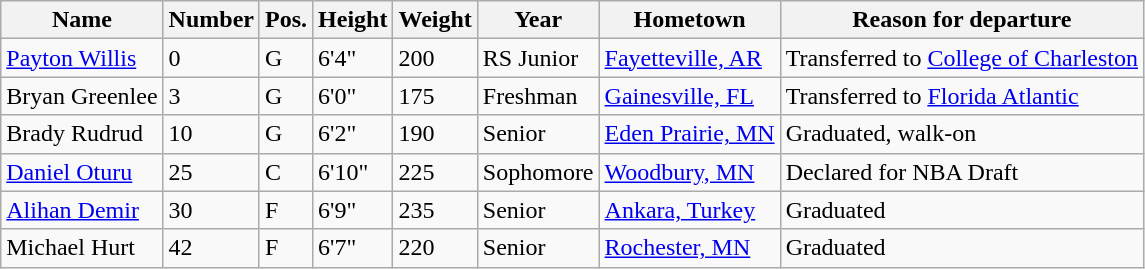<table class="wikitable sortable" border="1">
<tr>
<th>Name</th>
<th>Number</th>
<th>Pos.</th>
<th>Height</th>
<th>Weight</th>
<th>Year</th>
<th>Hometown</th>
<th class="unsortable">Reason for departure</th>
</tr>
<tr>
<td><a href='#'>Payton Willis</a></td>
<td>0</td>
<td>G</td>
<td>6'4"</td>
<td>200</td>
<td>RS Junior</td>
<td><a href='#'>Fayetteville, AR</a></td>
<td>Transferred to <a href='#'>College of Charleston</a></td>
</tr>
<tr>
<td>Bryan Greenlee</td>
<td>3</td>
<td>G</td>
<td>6'0"</td>
<td>175</td>
<td>Freshman</td>
<td><a href='#'>Gainesville, FL</a></td>
<td>Transferred to <a href='#'>Florida Atlantic</a></td>
</tr>
<tr>
<td>Brady Rudrud</td>
<td>10</td>
<td>G</td>
<td>6'2"</td>
<td>190</td>
<td>Senior</td>
<td><a href='#'>Eden Prairie, MN</a></td>
<td>Graduated, walk-on</td>
</tr>
<tr>
<td><a href='#'>Daniel Oturu</a></td>
<td>25</td>
<td>C</td>
<td>6'10"</td>
<td>225</td>
<td>Sophomore</td>
<td><a href='#'>Woodbury, MN</a></td>
<td>Declared for NBA Draft</td>
</tr>
<tr>
<td><a href='#'>Alihan Demir</a></td>
<td>30</td>
<td>F</td>
<td>6'9"</td>
<td>235</td>
<td>Senior</td>
<td><a href='#'>Ankara, Turkey</a></td>
<td>Graduated</td>
</tr>
<tr>
<td>Michael Hurt</td>
<td>42</td>
<td>F</td>
<td>6'7"</td>
<td>220</td>
<td>Senior</td>
<td><a href='#'>Rochester, MN</a></td>
<td>Graduated</td>
</tr>
</table>
